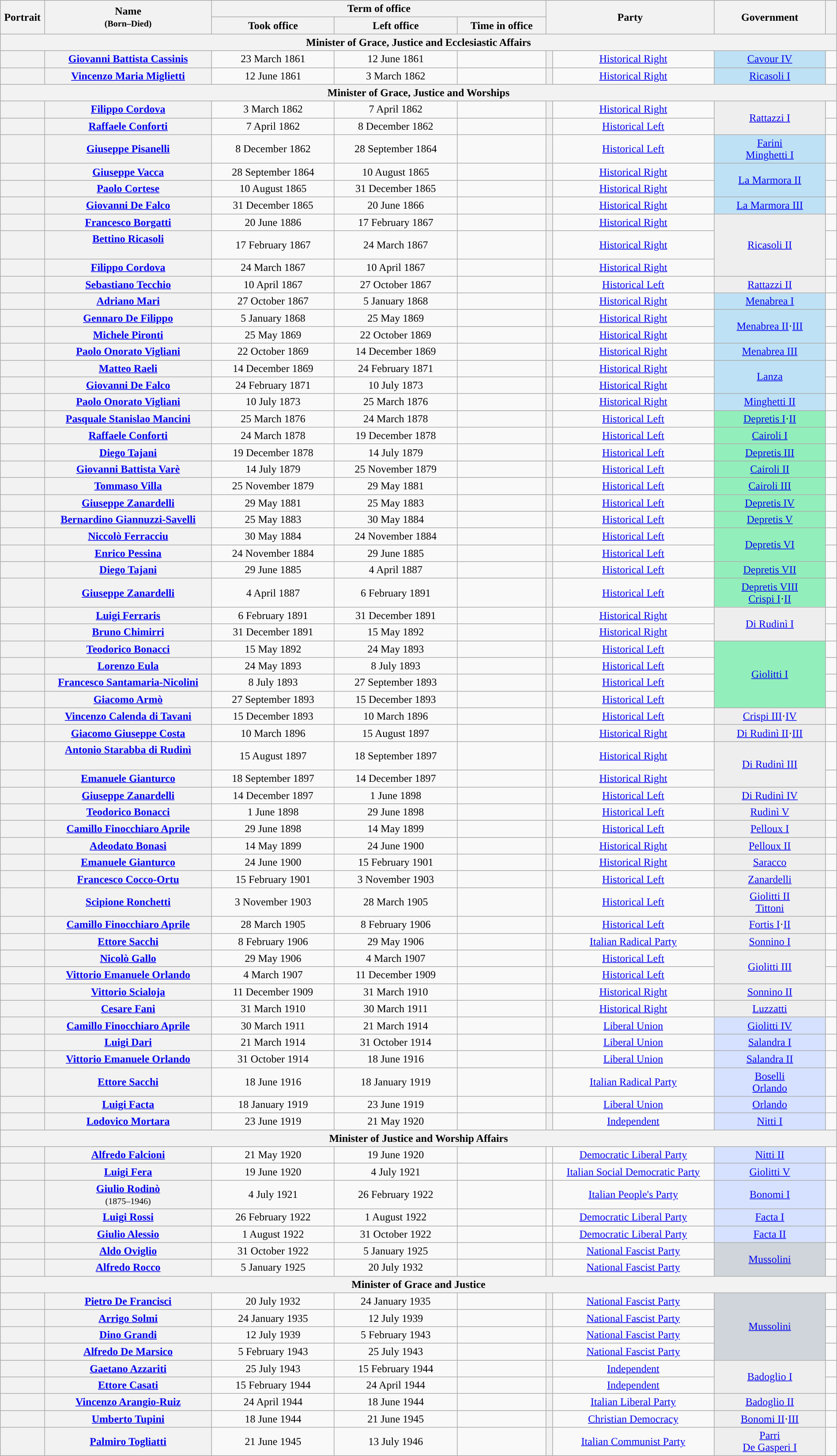<table class="wikitable" style="text-align:center; style="width=100%">
<tr>
<th width=1% rowspan=2>Portrait</th>
<th width=15% rowspan=2>Name<br><small>(Born–Died)</small></th>
<th width=30% colspan=3>Term of office</th>
<th width=15% rowspan=2 colspan=2>Party</th>
<th width=10% rowspan=2>Government</th>
<th width=1% rowspan=2></th>
</tr>
<tr style="text-align:center;">
<th width=11%>Took office</th>
<th width=11%>Left office</th>
<th width=8%>Time in office</th>
</tr>
<tr>
<th colspan=10>Minister of Grace, Justice and Ecclesiastic Affairs</th>
</tr>
<tr>
<th></th>
<th scope="row" style="font-weight:normal"><strong><a href='#'>Giovanni Battista Cassinis</a></strong><br></th>
<td>23 March 1861</td>
<td>12 June 1861</td>
<td></td>
<th style="background:"></th>
<td><a href='#'>Historical Right</a></td>
<td bgcolor=#BEE1F5><a href='#'>Cavour IV</a></td>
<td></td>
</tr>
<tr>
<th></th>
<th scope="row" style="font-weight:normal"><strong><a href='#'>Vincenzo Maria Miglietti</a></strong><br></th>
<td>12 June 1861</td>
<td>3 March 1862</td>
<td></td>
<th style="background:"></th>
<td><a href='#'>Historical Right</a></td>
<td bgcolor=#BEE1F5><a href='#'>Ricasoli I</a></td>
<td></td>
</tr>
<tr>
<th colspan=9>Minister of Grace, Justice and Worships</th>
</tr>
<tr>
<th></th>
<th scope="row" style="font-weight:normal"><strong><a href='#'>Filippo Cordova</a></strong><br></th>
<td>3 March 1862</td>
<td>7 April 1862</td>
<td></td>
<th style="background:"></th>
<td><a href='#'>Historical Right</a></td>
<td rowspan=2 bgcolor=#EEEEEE><a href='#'>Rattazzi I</a></td>
<td></td>
</tr>
<tr>
<th></th>
<th scope="row" style="font-weight:normal"><strong><a href='#'>Raffaele Conforti</a></strong><br></th>
<td>7 April 1862</td>
<td>8 December 1862</td>
<td></td>
<th style="background:"></th>
<td><a href='#'>Historical Left</a></td>
<td></td>
</tr>
<tr>
<th></th>
<th scope="row" style="font-weight:normal"><strong><a href='#'>Giuseppe Pisanelli</a></strong><br></th>
<td>8 December 1862</td>
<td>28 September 1864</td>
<td></td>
<th style="background:"></th>
<td><a href='#'>Historical Left</a></td>
<td bgcolor=#BEE1F5><a href='#'>Farini</a><br><a href='#'>Minghetti I</a></td>
<td></td>
</tr>
<tr>
<th></th>
<th scope="row" style="font-weight:normal"><strong><a href='#'>Giuseppe Vacca</a></strong><br></th>
<td>28 September 1864</td>
<td>10 August 1865</td>
<td></td>
<th style="background:"></th>
<td><a href='#'>Historical Right</a></td>
<td rowspan=2 bgcolor=#BEE1F5><a href='#'>La Marmora II</a></td>
<td></td>
</tr>
<tr>
<th></th>
<th scope="row" style="font-weight:normal"><strong><a href='#'>Paolo Cortese</a></strong><br></th>
<td>10 August 1865</td>
<td>31 December 1865</td>
<td></td>
<th style="background:"></th>
<td><a href='#'>Historical Right</a></td>
<td></td>
</tr>
<tr>
<th></th>
<th scope="row" style="font-weight:normal"><strong><a href='#'>Giovanni De Falco</a></strong><br></th>
<td>31 December 1865</td>
<td>20 June 1866</td>
<td></td>
<th style="background:"></th>
<td><a href='#'>Historical Right</a></td>
<td bgcolor=#BEE1F5><a href='#'>La Marmora III</a></td>
<td></td>
</tr>
<tr>
<th></th>
<th scope="row" style="font-weight:normal"><strong><a href='#'>Francesco Borgatti</a></strong><br></th>
<td>20 June 1886</td>
<td>17 February 1867</td>
<td></td>
<th style="background:"></th>
<td><a href='#'>Historical Right</a></td>
<td rowspan=3 bgcolor=#EEEEEE><a href='#'>Ricasoli II</a></td>
<td></td>
</tr>
<tr>
<th></th>
<th scope="row" style="font-weight:normal"><strong><a href='#'>Bettino Ricasoli</a></strong><br><br><em></em></th>
<td>17 February 1867</td>
<td>24 March 1867</td>
<td></td>
<th style="background:"></th>
<td><a href='#'>Historical Right</a></td>
<td></td>
</tr>
<tr>
<th></th>
<th scope="row" style="font-weight:normal"><strong><a href='#'>Filippo Cordova</a></strong><br></th>
<td>24 March 1867</td>
<td>10 April 1867</td>
<td></td>
<th style="background:"></th>
<td><a href='#'>Historical Right</a></td>
<td></td>
</tr>
<tr>
<th></th>
<th scope="row" style="font-weight:normal"><strong><a href='#'>Sebastiano Tecchio</a></strong><br></th>
<td>10 April 1867</td>
<td>27 October 1867</td>
<td></td>
<th style="background:"></th>
<td><a href='#'>Historical Left</a></td>
<td bgcolor=#EEEEEE><a href='#'>Rattazzi II</a></td>
<td></td>
</tr>
<tr>
<th></th>
<th scope="row" style="font-weight:normal"><strong><a href='#'>Adriano Mari</a></strong><br></th>
<td>27 October 1867</td>
<td>5 January 1868</td>
<td></td>
<th style="background:"></th>
<td><a href='#'>Historical Right</a></td>
<td bgcolor=#BEE1F5><a href='#'>Menabrea I</a></td>
<td></td>
</tr>
<tr>
<th></th>
<th scope="row" style="font-weight:normal"><strong><a href='#'>Gennaro De Filippo</a></strong><br></th>
<td>5 January 1868</td>
<td>25 May 1869</td>
<td></td>
<th style="background:"></th>
<td><a href='#'>Historical Right</a></td>
<td rowspan=2 bgcolor=#BEE1F5><a href='#'>Menabrea II</a>·<a href='#'>III</a></td>
<td></td>
</tr>
<tr>
<th></th>
<th scope="row" style="font-weight:normal"><strong><a href='#'>Michele Pironti</a></strong><br></th>
<td>25 May 1869</td>
<td>22 October 1869</td>
<td></td>
<th style="background:"></th>
<td><a href='#'>Historical Right</a></td>
<td></td>
</tr>
<tr>
<th></th>
<th scope="row" style="font-weight:normal"><strong><a href='#'>Paolo Onorato Vigliani</a></strong><br></th>
<td>22 October 1869</td>
<td>14 December 1869</td>
<td></td>
<th style="background:"></th>
<td><a href='#'>Historical Right</a></td>
<td bgcolor=#BEE1F5><a href='#'>Menabrea III</a></td>
<td></td>
</tr>
<tr>
<th></th>
<th scope="row" style="font-weight:normal"><strong><a href='#'>Matteo Raeli</a></strong><br></th>
<td>14 December 1869</td>
<td>24 February 1871</td>
<td></td>
<th style="background:"></th>
<td><a href='#'>Historical Right</a></td>
<td rowspan=2 bgcolor=#BEE1F5><a href='#'>Lanza</a></td>
<td></td>
</tr>
<tr>
<th></th>
<th scope="row" style="font-weight:normal"><strong><a href='#'>Giovanni De Falco</a></strong><br></th>
<td>24 February 1871</td>
<td>10 July 1873</td>
<td></td>
<th style="background:"></th>
<td><a href='#'>Historical Right</a></td>
<td></td>
</tr>
<tr>
<th></th>
<th scope="row" style="font-weight:normal"><strong><a href='#'>Paolo Onorato Vigliani</a></strong><br></th>
<td>10 July 1873</td>
<td>25 March 1876</td>
<td></td>
<th style="background:"></th>
<td><a href='#'>Historical Right</a></td>
<td bgcolor=#BEE1F5><a href='#'>Minghetti II</a></td>
<td></td>
</tr>
<tr>
<th></th>
<th scope="row" style="font-weight:normal"><strong><a href='#'>Pasquale Stanislao Mancini</a></strong><br></th>
<td>25 March 1876</td>
<td>24 March 1878</td>
<td></td>
<th style="background:"></th>
<td><a href='#'>Historical Left</a></td>
<td bgcolor=#92EFBB><a href='#'>Depretis I</a>·<a href='#'>II</a></td>
<td></td>
</tr>
<tr>
<th></th>
<th scope="row" style="font-weight:normal"><strong><a href='#'>Raffaele Conforti</a></strong><br></th>
<td>24 March 1878</td>
<td>19 December 1878</td>
<td></td>
<th style="background:"></th>
<td><a href='#'>Historical Left</a></td>
<td bgcolor=#92EFBB><a href='#'>Cairoli I</a></td>
<td></td>
</tr>
<tr>
<th></th>
<th scope="row" style="font-weight:normal"><strong><a href='#'>Diego Tajani</a></strong><br></th>
<td>19 December 1878</td>
<td>14 July 1879</td>
<td></td>
<th style="background:"></th>
<td><a href='#'>Historical Left</a></td>
<td bgcolor=#92EFBB><a href='#'>Depretis III</a></td>
<td></td>
</tr>
<tr>
<th></th>
<th scope="row" style="font-weight:normal"><strong><a href='#'>Giovanni Battista Varè</a></strong><br></th>
<td>14 July 1879</td>
<td>25 November 1879</td>
<td></td>
<th style="background:"></th>
<td><a href='#'>Historical Left</a></td>
<td bgcolor=#92EFBB><a href='#'>Cairoli II</a></td>
<td></td>
</tr>
<tr>
<th></th>
<th scope="row" style="font-weight:normal"><strong><a href='#'>Tommaso Villa</a></strong><br></th>
<td>25 November 1879</td>
<td>29 May 1881</td>
<td></td>
<th style="background:"></th>
<td><a href='#'>Historical Left</a></td>
<td bgcolor=#92EFBB><a href='#'>Cairoli III</a></td>
<td></td>
</tr>
<tr>
<th></th>
<th scope="row" style="font-weight:normal"><strong><a href='#'>Giuseppe Zanardelli</a></strong><br></th>
<td>29 May 1881</td>
<td>25 May 1883</td>
<td></td>
<th style="background:"></th>
<td><a href='#'>Historical Left</a></td>
<td bgcolor=#92EFBB><a href='#'>Depretis IV</a></td>
<td></td>
</tr>
<tr>
<th></th>
<th scope="row" style="font-weight:normal"><strong><a href='#'>Bernardino Giannuzzi-Savelli</a></strong><br></th>
<td>25 May 1883</td>
<td>30 May 1884</td>
<td></td>
<th style="background:"></th>
<td><a href='#'>Historical Left</a></td>
<td bgcolor=#92EFBB><a href='#'>Depretis V</a></td>
<td></td>
</tr>
<tr>
<th></th>
<th scope="row" style="font-weight:normal"><strong><a href='#'>Niccolò Ferracciu</a></strong><br></th>
<td>30 May 1884</td>
<td>24 November 1884</td>
<td></td>
<th style="background:"></th>
<td><a href='#'>Historical Left</a></td>
<td rowspan=2 bgcolor=#92EFBB><a href='#'>Depretis VI</a></td>
<td></td>
</tr>
<tr>
<th></th>
<th scope="row" style="font-weight:normal"><strong><a href='#'>Enrico Pessina</a></strong><br></th>
<td>24 November 1884</td>
<td>29 June 1885</td>
<td></td>
<th style="background:"></th>
<td><a href='#'>Historical Left</a></td>
<td></td>
</tr>
<tr>
<th></th>
<th scope="row" style="font-weight:normal"><strong><a href='#'>Diego Tajani</a></strong><br></th>
<td>29 June 1885</td>
<td>4 April 1887</td>
<td></td>
<th style="background:"></th>
<td><a href='#'>Historical Left</a></td>
<td bgcolor=#92EFBB><a href='#'>Depretis VII</a></td>
<td></td>
</tr>
<tr>
<th></th>
<th scope="row" style="font-weight:normal"><strong><a href='#'>Giuseppe Zanardelli</a></strong><br></th>
<td>4 April 1887</td>
<td>6 February 1891</td>
<td></td>
<th style="background:"></th>
<td><a href='#'>Historical Left</a></td>
<td bgcolor=#92EFBB><a href='#'>Depretis VIII</a><br><a href='#'>Crispi I</a>·<a href='#'>II</a></td>
<td></td>
</tr>
<tr>
<th></th>
<th scope="row" style="font-weight:normal"><strong><a href='#'>Luigi Ferraris</a></strong><br></th>
<td>6 February 1891</td>
<td>31 December 1891</td>
<td></td>
<th style="background:"></th>
<td><a href='#'>Historical Right</a></td>
<td rowspan=2 bgcolor=#EEEEEE><a href='#'>Di Rudinì I</a></td>
<td></td>
</tr>
<tr>
<th></th>
<th scope="row" style="font-weight:normal"><strong><a href='#'>Bruno Chimirri</a></strong><br></th>
<td>31 December 1891</td>
<td>15 May 1892</td>
<td></td>
<th style="background:"></th>
<td><a href='#'>Historical Right</a></td>
<td></td>
</tr>
<tr>
<th></th>
<th scope="row" style="font-weight:normal"><strong><a href='#'>Teodorico Bonacci</a></strong><br></th>
<td>15 May 1892</td>
<td>24 May 1893</td>
<td></td>
<th style="background:"></th>
<td><a href='#'>Historical Left</a></td>
<td rowspan=4 bgcolor=#92EFBB><a href='#'>Giolitti I</a></td>
<td></td>
</tr>
<tr>
<th></th>
<th scope="row" style="font-weight:normal"><strong><a href='#'>Lorenzo Eula</a></strong><br></th>
<td>24 May 1893</td>
<td>8 July 1893</td>
<td></td>
<th style="background:"></th>
<td><a href='#'>Historical Left</a></td>
<td></td>
</tr>
<tr>
<th></th>
<th scope="row" style="font-weight:normal"><strong><a href='#'>Francesco Santamaria-Nicolini</a></strong><br></th>
<td>8 July 1893</td>
<td>27 September 1893</td>
<td></td>
<th style="background:"></th>
<td><a href='#'>Historical Left</a></td>
<td></td>
</tr>
<tr>
<th></th>
<th scope="row" style="font-weight:normal"><strong><a href='#'>Giacomo Armò</a></strong><br></th>
<td>27 September 1893</td>
<td>15 December 1893</td>
<td></td>
<th style="background:"></th>
<td><a href='#'>Historical Left</a></td>
<td></td>
</tr>
<tr>
<th></th>
<th scope="row" style="font-weight:normal"><strong><a href='#'>Vincenzo Calenda di Tavani</a></strong><br></th>
<td>15 December 1893</td>
<td>10 March 1896</td>
<td></td>
<th style="background:"></th>
<td><a href='#'>Historical Left</a></td>
<td bgcolor=#EEEEEE><a href='#'>Crispi III</a>·<a href='#'>IV</a></td>
<td></td>
</tr>
<tr>
<th></th>
<th scope="row" style="font-weight:normal"><strong><a href='#'>Giacomo Giuseppe Costa</a></strong><br></th>
<td>10 March 1896</td>
<td>15 August 1897</td>
<td></td>
<th style="background:"></th>
<td><a href='#'>Historical Right</a></td>
<td bgcolor=#EEEEEE><a href='#'>Di Rudinì II</a>·<a href='#'>III</a></td>
<td></td>
</tr>
<tr>
<th></th>
<th scope="row" style="font-weight:normal"><strong><a href='#'>Antonio Starabba di Rudinì</a></strong><br><br><em></em></th>
<td>15 August 1897</td>
<td>18 September 1897</td>
<td></td>
<th style="background:"></th>
<td><a href='#'>Historical Right</a></td>
<td rowspan=2 bgcolor=#EEEEEE><a href='#'>Di Rudinì III</a></td>
<td></td>
</tr>
<tr>
<th></th>
<th scope="row" style="font-weight:normal"><strong><a href='#'>Emanuele Gianturco</a></strong><br></th>
<td>18 September 1897</td>
<td>14 December 1897</td>
<td></td>
<th style="background:"></th>
<td><a href='#'>Historical Right</a></td>
<td></td>
</tr>
<tr>
<th></th>
<th scope="row" style="font-weight:normal"><strong><a href='#'>Giuseppe Zanardelli</a></strong><br></th>
<td>14 December 1897</td>
<td>1 June 1898</td>
<td></td>
<th style="background:"></th>
<td><a href='#'>Historical Left</a></td>
<td bgcolor=#EEEEEE><a href='#'>Di Rudinì IV</a></td>
<td></td>
</tr>
<tr>
<th></th>
<th scope="row" style="font-weight:normal"><strong><a href='#'>Teodorico Bonacci</a></strong><br></th>
<td>1 June 1898</td>
<td>29 June 1898</td>
<td></td>
<th style="background:"></th>
<td><a href='#'>Historical Left</a></td>
<td bgcolor=#EEEEEE><a href='#'>Rudinì V</a></td>
<td></td>
</tr>
<tr>
<th></th>
<th scope="row" style="font-weight:normal"><strong><a href='#'>Camillo Finocchiaro Aprile</a></strong><br></th>
<td>29 June 1898</td>
<td>14 May 1899</td>
<td></td>
<th style="background:"></th>
<td><a href='#'>Historical Left</a></td>
<td bgcolor=#EEEEEE><a href='#'>Pelloux I</a></td>
<td></td>
</tr>
<tr>
<th></th>
<th scope="row" style="font-weight:normal"><strong><a href='#'>Adeodato Bonasi</a></strong><br></th>
<td>14 May 1899</td>
<td>24 June 1900</td>
<td></td>
<th style="background:"></th>
<td><a href='#'>Historical Right</a></td>
<td bgcolor=#EEEEEE><a href='#'>Pelloux II</a></td>
<td></td>
</tr>
<tr>
<th></th>
<th scope="row" style="font-weight:normal"><strong><a href='#'>Emanuele Gianturco</a></strong><br></th>
<td>24 June 1900</td>
<td>15 February 1901</td>
<td></td>
<th style="background:"></th>
<td><a href='#'>Historical Right</a></td>
<td bgcolor=#EEEEEE><a href='#'>Saracco</a></td>
<td></td>
</tr>
<tr>
<th></th>
<th scope="row" style="font-weight:normal"><strong><a href='#'>Francesco Cocco-Ortu</a></strong><br></th>
<td>15 February 1901</td>
<td>3 November 1903</td>
<td></td>
<th style="background:"></th>
<td><a href='#'>Historical Left</a></td>
<td bgcolor=#EEEEEE><a href='#'>Zanardelli</a></td>
<td></td>
</tr>
<tr>
<th></th>
<th scope="row" style="font-weight:normal"><strong><a href='#'>Scipione Ronchetti</a></strong><br></th>
<td>3 November 1903</td>
<td>28 March 1905</td>
<td></td>
<th style="background:"></th>
<td><a href='#'>Historical Left</a></td>
<td bgcolor=#EEEEEE><a href='#'>Giolitti II</a><br><a href='#'>Tittoni</a></td>
<td></td>
</tr>
<tr>
<th></th>
<th scope="row" style="font-weight:normal"><strong><a href='#'>Camillo Finocchiaro Aprile</a></strong><br></th>
<td>28 March 1905</td>
<td>8 February 1906</td>
<td></td>
<th style="background:"></th>
<td><a href='#'>Historical Left</a></td>
<td bgcolor=#EEEEEE><a href='#'>Fortis I</a>·<a href='#'>II</a></td>
<td></td>
</tr>
<tr>
<th></th>
<th scope="row" style="font-weight:normal"><strong><a href='#'>Ettore Sacchi</a></strong><br></th>
<td>8 February 1906</td>
<td>29 May 1906</td>
<td></td>
<th style="background:"></th>
<td><a href='#'>Italian Radical Party</a></td>
<td bgcolor=#EEEEEE><a href='#'>Sonnino I</a></td>
<td></td>
</tr>
<tr>
<th></th>
<th scope="row" style="font-weight:normal"><strong><a href='#'>Nicolò Gallo</a></strong><br></th>
<td>29 May 1906</td>
<td>4 March 1907</td>
<td></td>
<th style="background:"></th>
<td><a href='#'>Historical Left</a></td>
<td rowspan=2 bgcolor=#EEEEEE><a href='#'>Giolitti III</a></td>
<td></td>
</tr>
<tr>
<th></th>
<th scope="row" style="font-weight:normal"><strong><a href='#'>Vittorio Emanuele Orlando</a></strong><br></th>
<td>4 March 1907</td>
<td>11 December 1909</td>
<td></td>
<th style="background:"></th>
<td><a href='#'>Historical Left</a></td>
<td></td>
</tr>
<tr>
<th></th>
<th scope="row" style="font-weight:normal"><strong><a href='#'>Vittorio Scialoja</a></strong><br></th>
<td>11 December 1909</td>
<td>31 March 1910</td>
<td></td>
<th style="background:"></th>
<td><a href='#'>Historical Right</a></td>
<td bgcolor=#EEEEEE><a href='#'>Sonnino II</a></td>
<td></td>
</tr>
<tr>
<th></th>
<th scope="row" style="font-weight:normal"><strong><a href='#'>Cesare Fani</a></strong><br></th>
<td>31 March 1910</td>
<td>30 March 1911</td>
<td></td>
<th style="background:"></th>
<td><a href='#'>Historical Right</a></td>
<td bgcolor=#EEEEEE><a href='#'>Luzzatti</a></td>
<td></td>
</tr>
<tr>
<th></th>
<th scope="row" style="font-weight:normal"><strong><a href='#'>Camillo Finocchiaro Aprile</a></strong><br></th>
<td>30 March 1911</td>
<td>21 March 1914</td>
<td></td>
<th style="background:"></th>
<td><a href='#'>Liberal Union</a></td>
<td bgcolor=#D5E1FF><a href='#'>Giolitti IV</a></td>
<td></td>
</tr>
<tr>
<th></th>
<th scope="row" style="font-weight:normal"><strong><a href='#'>Luigi Dari</a></strong><br></th>
<td>21 March 1914</td>
<td>31 October 1914</td>
<td></td>
<th style="background:"></th>
<td><a href='#'>Liberal Union</a></td>
<td bgcolor=#D5E1FF><a href='#'>Salandra I</a></td>
<td></td>
</tr>
<tr>
<th></th>
<th scope="row" style="font-weight:normal"><strong><a href='#'>Vittorio Emanuele Orlando</a></strong><br></th>
<td>31 October 1914</td>
<td>18 June 1916</td>
<td></td>
<th style="background:"></th>
<td><a href='#'>Liberal Union</a></td>
<td bgcolor=#D5E1FF><a href='#'>Salandra II</a></td>
<td></td>
</tr>
<tr>
<th></th>
<th scope="row" style="font-weight:normal"><strong><a href='#'>Ettore Sacchi</a></strong><br></th>
<td>18 June 1916</td>
<td>18 January 1919</td>
<td></td>
<th style="background:"></th>
<td><a href='#'>Italian Radical Party</a></td>
<td bgcolor=#D5E1FF><a href='#'>Boselli</a><br><a href='#'>Orlando</a></td>
<td></td>
</tr>
<tr>
<th></th>
<th scope="row" style="font-weight:normal"><strong><a href='#'>Luigi Facta</a></strong><br></th>
<td>18 January 1919</td>
<td>23 June 1919</td>
<td></td>
<th style="background:"></th>
<td><a href='#'>Liberal Union</a></td>
<td bgcolor=#D5E1FF><a href='#'>Orlando</a></td>
<td></td>
</tr>
<tr>
<th></th>
<th scope="row" style="font-weight:normal"><strong><a href='#'>Lodovico Mortara</a></strong><br></th>
<td>23 June 1919</td>
<td>21 May 1920</td>
<td></td>
<th style="background:"></th>
<td><a href='#'>Independent</a></td>
<td bgcolor=#D5E1FF><a href='#'>Nitti I</a></td>
<td></td>
</tr>
<tr>
<th colspan=9>Minister of Justice and Worship Affairs</th>
</tr>
<tr>
<th></th>
<th scope="row" style="font-weight:normal"><strong><a href='#'>Alfredo Falcioni</a></strong><br></th>
<td>21 May 1920</td>
<td>19 June 1920</td>
<td></td>
<td></td>
<td><a href='#'>Democratic Liberal Party</a></td>
<td bgcolor=#D5E1FF><a href='#'>Nitti II</a></td>
<td></td>
</tr>
<tr>
<th></th>
<th scope="row" style="font-weight:normal"><strong><a href='#'>Luigi Fera</a></strong><br></th>
<td>19 June 1920</td>
<td>4 July 1921</td>
<td></td>
<td></td>
<td><a href='#'>Italian Social Democratic Party</a></td>
<td bgcolor=#D5E1FF><a href='#'>Giolitti V</a></td>
<td></td>
</tr>
<tr>
<th></th>
<th scope="row" style="font-weight:normal"><strong><a href='#'>Giulio Rodinò</a></strong><br><small>(1875–1946)</small></th>
<td>4 July 1921</td>
<td>26 February 1922</td>
<td></td>
<th style="background:"></th>
<td><a href='#'>Italian People's Party</a></td>
<td bgcolor=#D5E1FF><a href='#'>Bonomi I</a></td>
<td></td>
</tr>
<tr>
<th></th>
<th scope="row" style="font-weight:normal"><strong><a href='#'>Luigi Rossi</a></strong><br></th>
<td>26 February 1922</td>
<td>1 August 1922</td>
<td></td>
<td></td>
<td><a href='#'>Democratic Liberal Party</a></td>
<td bgcolor=#D5E1FF><a href='#'>Facta I</a></td>
<td></td>
</tr>
<tr>
<th></th>
<th scope="row" style="font-weight:normal"><strong><a href='#'>Giulio Alessio</a></strong><br></th>
<td>1 August 1922</td>
<td>31 October 1922</td>
<td></td>
<td></td>
<td><a href='#'>Democratic Liberal Party</a></td>
<td bgcolor=#D5E1FF><a href='#'>Facta II</a></td>
<td></td>
</tr>
<tr>
<th></th>
<th scope="row" style="font-weight:normal"><strong><a href='#'>Aldo Oviglio</a></strong><br></th>
<td>31 October 1922</td>
<td>5 January 1925</td>
<td></td>
<th style="background:"></th>
<td><a href='#'>National Fascist Party</a></td>
<td rowspan=2 bgcolor=#CFD5DA><a href='#'>Mussolini</a></td>
<td></td>
</tr>
<tr>
<th></th>
<th scope="row" style="font-weight:normal"><strong><a href='#'>Alfredo Rocco</a></strong><br></th>
<td>5 January 1925</td>
<td>20 July 1932</td>
<td></td>
<th style="background:"></th>
<td><a href='#'>National Fascist Party</a></td>
<td></td>
</tr>
<tr>
<th colspan=9>Minister of Grace and Justice</th>
</tr>
<tr>
<th></th>
<th scope="row" style="font-weight:normal"><strong><a href='#'>Pietro De Francisci</a></strong><br></th>
<td>20 July 1932</td>
<td>24 January 1935</td>
<td></td>
<th style="background:"></th>
<td><a href='#'>National Fascist Party</a></td>
<td rowspan=4 bgcolor=#CFD5DA><a href='#'>Mussolini</a></td>
<td></td>
</tr>
<tr>
<th></th>
<th scope="row" style="font-weight:normal"><strong><a href='#'>Arrigo Solmi</a></strong><br></th>
<td>24 January 1935</td>
<td>12 July 1939</td>
<td></td>
<th style="background:"></th>
<td><a href='#'>National Fascist Party</a></td>
<td></td>
</tr>
<tr>
<th></th>
<th scope="row" style="font-weight:normal"><strong><a href='#'>Dino Grandi</a></strong><br></th>
<td>12 July 1939</td>
<td>5 February 1943</td>
<td></td>
<th style="background:"></th>
<td><a href='#'>National Fascist Party</a></td>
<td></td>
</tr>
<tr>
<th></th>
<th scope="row" style="font-weight:normal"><strong><a href='#'>Alfredo De Marsico</a></strong><br></th>
<td>5 February 1943</td>
<td>25 July 1943</td>
<td></td>
<th style="background:"></th>
<td><a href='#'>National Fascist Party</a></td>
<td></td>
</tr>
<tr>
<th></th>
<th scope="row" style="font-weight:normal"><strong><a href='#'>Gaetano Azzariti</a></strong><br></th>
<td>25 July 1943</td>
<td>15 February 1944</td>
<td></td>
<th style="background:"></th>
<td><a href='#'>Independent</a></td>
<td rowspan=2 bgcolor=#EEEEEE><a href='#'>Badoglio I</a></td>
<td></td>
</tr>
<tr>
<th></th>
<th scope="row" style="font-weight:normal"><strong><a href='#'>Ettore Casati</a></strong><br></th>
<td>15 February 1944</td>
<td>24 April 1944</td>
<td></td>
<th style="background:"></th>
<td><a href='#'>Independent</a></td>
<td></td>
</tr>
<tr>
<th></th>
<th scope="row" style="font-weight:normal"><strong><a href='#'>Vincenzo Arangio-Ruiz</a></strong><br></th>
<td>24 April 1944</td>
<td>18 June 1944</td>
<td></td>
<th style="background:"></th>
<td><a href='#'>Italian Liberal Party</a></td>
<td bgcolor=#EEEEEE><a href='#'>Badoglio II</a></td>
<td></td>
</tr>
<tr>
<th></th>
<th scope="row" style="font-weight:normal"><strong><a href='#'>Umberto Tupini</a></strong><br></th>
<td>18 June 1944</td>
<td>21 June 1945</td>
<td></td>
<th style="background:"></th>
<td><a href='#'>Christian Democracy</a></td>
<td bgcolor=#EEEEEE><a href='#'>Bonomi II</a>·<a href='#'>III</a></td>
<td></td>
</tr>
<tr>
<th></th>
<th scope="row" style="font-weight:normal"><strong><a href='#'>Palmiro Togliatti</a></strong><br></th>
<td>21 June 1945</td>
<td>13 July 1946</td>
<td></td>
<th style="background:"></th>
<td><a href='#'>Italian Communist Party</a></td>
<td bgcolor=#EEEEEE><a href='#'>Parri</a><br><a href='#'>De Gasperi I</a></td>
<td></td>
</tr>
</table>
